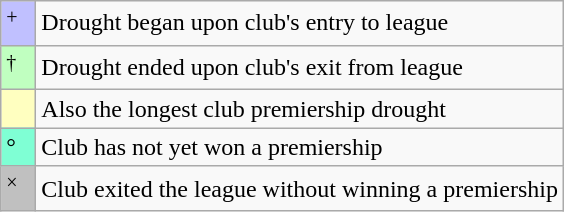<table class="wikitable">
<tr>
<td style="background:#C0C0FF; width:1em"><sup>+</sup></td>
<td>Drought began upon club's entry to league</td>
</tr>
<tr>
<td style="background:#C0FFC0; width:1em"><sup>†</sup></td>
<td>Drought ended upon club's exit from league</td>
</tr>
<tr>
<td style="background:#FFFFC0; width:1em"></td>
<td>Also the longest club premiership drought</td>
</tr>
<tr>
<td style="background:#7FFFD4; width:1em">°</td>
<td>Club has not yet won a premiership</td>
</tr>
<tr>
<td style="background:#C0C0C0; width:1em"><sup>×</sup></td>
<td>Club exited the league without winning a premiership</td>
</tr>
</table>
